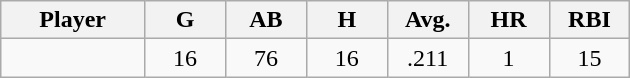<table class="wikitable sortable">
<tr>
<th bgcolor="#DDDDFF" width="16%">Player</th>
<th bgcolor="#DDDDFF" width="9%">G</th>
<th bgcolor="#DDDDFF" width="9%">AB</th>
<th bgcolor="#DDDDFF" width="9%">H</th>
<th bgcolor="#DDDDFF" width="9%">Avg.</th>
<th bgcolor="#DDDDFF" width="9%">HR</th>
<th bgcolor="#DDDDFF" width="9%">RBI</th>
</tr>
<tr align="center">
<td></td>
<td>16</td>
<td>76</td>
<td>16</td>
<td>.211</td>
<td>1</td>
<td>15</td>
</tr>
</table>
